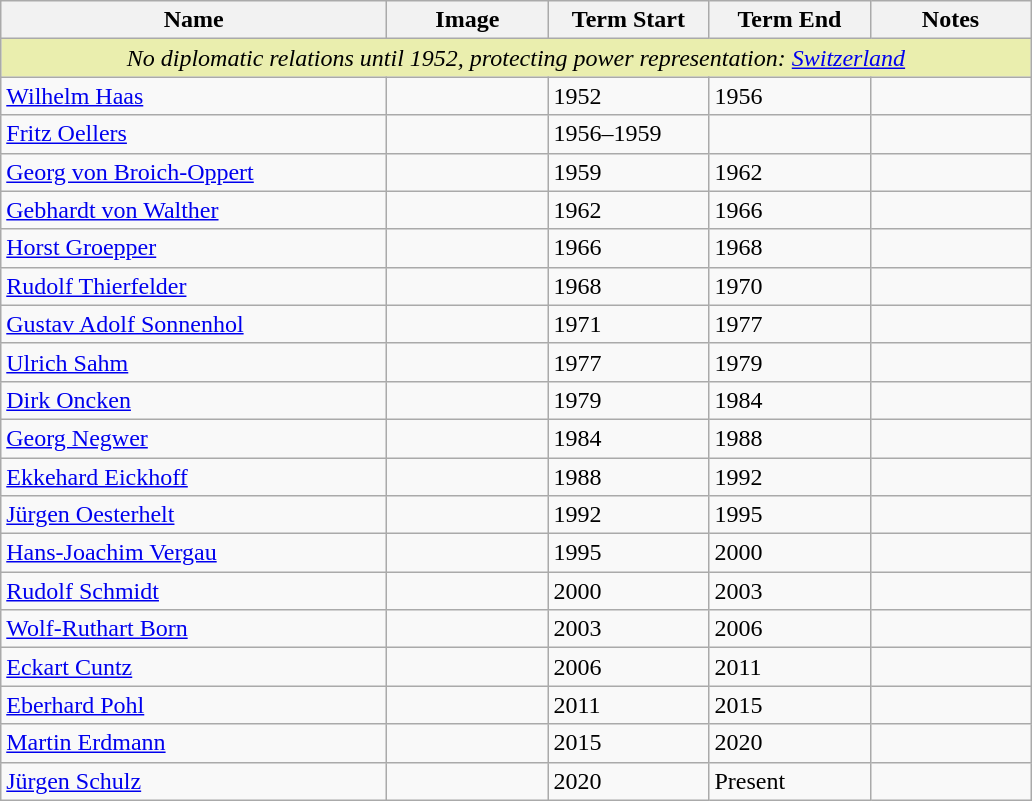<table class="wikitable">
<tr>
<th width="250">Name</th>
<th width="100">Image</th>
<th width="100">Term Start</th>
<th width="100">Term End</th>
<th width="100">Notes</th>
</tr>
<tr>
<td style="background:#eaeeae" align="center" colspan="5"><em>No diplomatic relations until 1952, protecting power representation: <a href='#'>Switzerland</a></em></td>
</tr>
<tr>
<td><a href='#'>Wilhelm Haas</a></td>
<td></td>
<td>1952</td>
<td>1956</td>
<td></td>
</tr>
<tr>
<td><a href='#'>Fritz Oellers</a></td>
<td></td>
<td>1956–1959</td>
<td></td>
</tr>
<tr>
<td><a href='#'>Georg von Broich-Oppert</a></td>
<td></td>
<td>1959</td>
<td>1962</td>
<td></td>
</tr>
<tr>
<td><a href='#'>Gebhardt von Walther</a></td>
<td></td>
<td>1962</td>
<td>1966</td>
<td></td>
</tr>
<tr>
<td><a href='#'>Horst Groepper</a></td>
<td></td>
<td>1966</td>
<td>1968</td>
<td></td>
</tr>
<tr>
<td><a href='#'>Rudolf Thierfelder</a></td>
<td></td>
<td>1968</td>
<td>1970</td>
<td></td>
</tr>
<tr>
<td><a href='#'>Gustav Adolf Sonnenhol</a></td>
<td></td>
<td>1971</td>
<td>1977</td>
<td></td>
</tr>
<tr>
<td><a href='#'>Ulrich Sahm</a></td>
<td></td>
<td>1977</td>
<td>1979</td>
<td></td>
</tr>
<tr>
<td><a href='#'>Dirk Oncken</a></td>
<td></td>
<td>1979</td>
<td>1984</td>
<td></td>
</tr>
<tr>
<td><a href='#'>Georg Negwer</a></td>
<td></td>
<td>1984</td>
<td>1988</td>
<td></td>
</tr>
<tr>
<td><a href='#'>Ekkehard Eickhoff</a></td>
<td></td>
<td>1988</td>
<td>1992</td>
<td></td>
</tr>
<tr>
<td><a href='#'>Jürgen Oesterhelt</a></td>
<td></td>
<td>1992</td>
<td>1995</td>
<td></td>
</tr>
<tr>
<td><a href='#'>Hans-Joachim Vergau</a></td>
<td></td>
<td>1995</td>
<td>2000</td>
<td></td>
</tr>
<tr>
<td><a href='#'>Rudolf Schmidt</a></td>
<td></td>
<td>2000</td>
<td>2003</td>
<td></td>
</tr>
<tr>
<td><a href='#'>Wolf-Ruthart Born</a></td>
<td></td>
<td>2003</td>
<td>2006</td>
<td></td>
</tr>
<tr>
<td><a href='#'>Eckart Cuntz</a></td>
<td></td>
<td>2006</td>
<td>2011</td>
<td></td>
</tr>
<tr>
<td><a href='#'>Eberhard Pohl</a></td>
<td></td>
<td>2011</td>
<td>2015</td>
<td></td>
</tr>
<tr>
<td><a href='#'>Martin Erdmann</a></td>
<td></td>
<td>2015</td>
<td>2020</td>
<td></td>
</tr>
<tr>
<td><a href='#'>Jürgen Schulz</a></td>
<td></td>
<td>2020</td>
<td>Present</td>
<td></td>
</tr>
</table>
